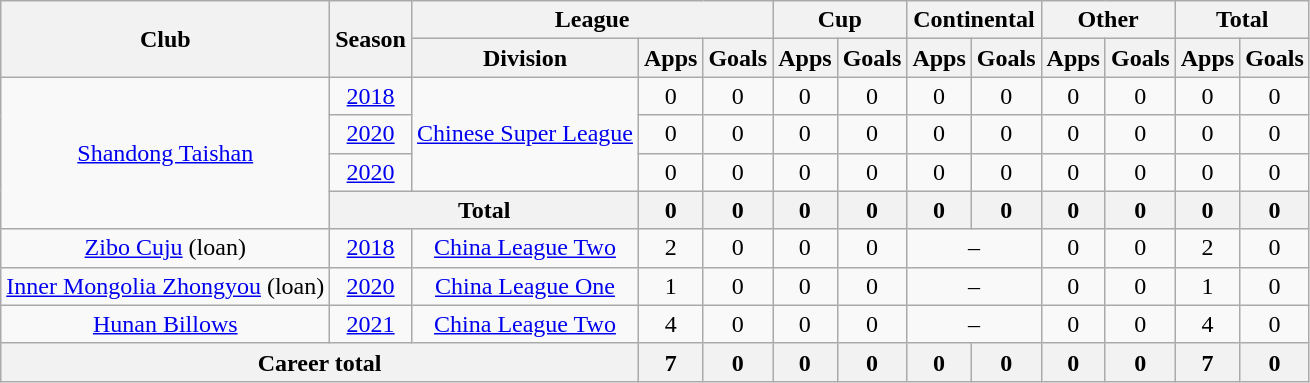<table class="wikitable" style="text-align: center">
<tr>
<th rowspan="2">Club</th>
<th rowspan="2">Season</th>
<th colspan="3">League</th>
<th colspan="2">Cup</th>
<th colspan="2">Continental</th>
<th colspan="2">Other</th>
<th colspan="2">Total</th>
</tr>
<tr>
<th>Division</th>
<th>Apps</th>
<th>Goals</th>
<th>Apps</th>
<th>Goals</th>
<th>Apps</th>
<th>Goals</th>
<th>Apps</th>
<th>Goals</th>
<th>Apps</th>
<th>Goals</th>
</tr>
<tr>
<td rowspan="4"><a href='#'>Shandong Taishan</a></td>
<td><a href='#'>2018</a></td>
<td rowspan="3"><a href='#'>Chinese Super League</a></td>
<td>0</td>
<td>0</td>
<td>0</td>
<td>0</td>
<td>0</td>
<td>0</td>
<td>0</td>
<td>0</td>
<td>0</td>
<td>0</td>
</tr>
<tr>
<td><a href='#'>2020</a></td>
<td>0</td>
<td>0</td>
<td>0</td>
<td>0</td>
<td>0</td>
<td>0</td>
<td>0</td>
<td>0</td>
<td>0</td>
<td>0</td>
</tr>
<tr>
<td><a href='#'>2020</a></td>
<td>0</td>
<td>0</td>
<td>0</td>
<td>0</td>
<td>0</td>
<td>0</td>
<td>0</td>
<td>0</td>
<td>0</td>
<td>0</td>
</tr>
<tr>
<th colspan=2>Total</th>
<th>0</th>
<th>0</th>
<th>0</th>
<th>0</th>
<th>0</th>
<th>0</th>
<th>0</th>
<th>0</th>
<th>0</th>
<th>0</th>
</tr>
<tr>
<td><a href='#'>Zibo Cuju</a> (loan)</td>
<td><a href='#'>2018</a></td>
<td><a href='#'>China League Two</a></td>
<td>2</td>
<td>0</td>
<td>0</td>
<td>0</td>
<td colspan="2">–</td>
<td>0</td>
<td>0</td>
<td>2</td>
<td>0</td>
</tr>
<tr>
<td><a href='#'>Inner Mongolia Zhongyou</a> (loan)</td>
<td><a href='#'>2020</a></td>
<td><a href='#'>China League One</a></td>
<td>1</td>
<td>0</td>
<td>0</td>
<td>0</td>
<td colspan="2">–</td>
<td>0</td>
<td>0</td>
<td>1</td>
<td>0</td>
</tr>
<tr>
<td><a href='#'>Hunan Billows</a></td>
<td><a href='#'>2021</a></td>
<td><a href='#'>China League Two</a></td>
<td>4</td>
<td>0</td>
<td>0</td>
<td>0</td>
<td colspan="2">–</td>
<td>0</td>
<td>0</td>
<td>4</td>
<td>0</td>
</tr>
<tr>
<th colspan=3>Career total</th>
<th>7</th>
<th>0</th>
<th>0</th>
<th>0</th>
<th>0</th>
<th>0</th>
<th>0</th>
<th>0</th>
<th>7</th>
<th>0</th>
</tr>
</table>
